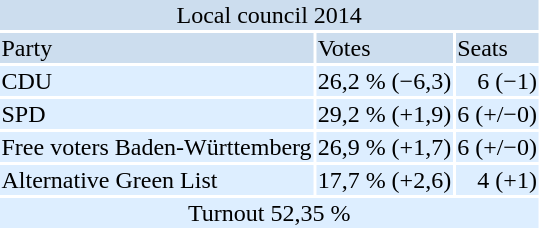<table border=0>
<tr bgcolor=#FFFFFF>
</tr>
<tr bgcolor=#CCDDEE>
<td colspan=6 align=center>Local council 2014</td>
</tr>
<tr bgcolor=#CCDDEE>
<td>Party</td>
<td>Votes</td>
<td>Seats</td>
</tr>
<tr bgcolor=#DDEEFF>
<td>CDU</td>
<td align=right>26,2 % (−6,3)</td>
<td align=right>6 (−1)</td>
</tr>
<tr bgcolor=#DDEEFF>
<td>SPD</td>
<td align=right>29,2 % (+1,9)</td>
<td align=right>6 (+/−0)</td>
</tr>
<tr bgcolor=#DDEEFF>
<td>Free voters Baden-Württemberg</td>
<td align=right>26,9 % (+1,7)</td>
<td align=right>6 (+/−0)</td>
</tr>
<tr bgcolor=#DDEEFF>
<td>Alternative Green List</td>
<td align=right>17,7 % (+2,6)</td>
<td align=right>4 (+1)</td>
</tr>
<tr bgcolor=#DDEEFF>
<td colspan=6 align=center>Turnout 52,35 %</td>
</tr>
</table>
